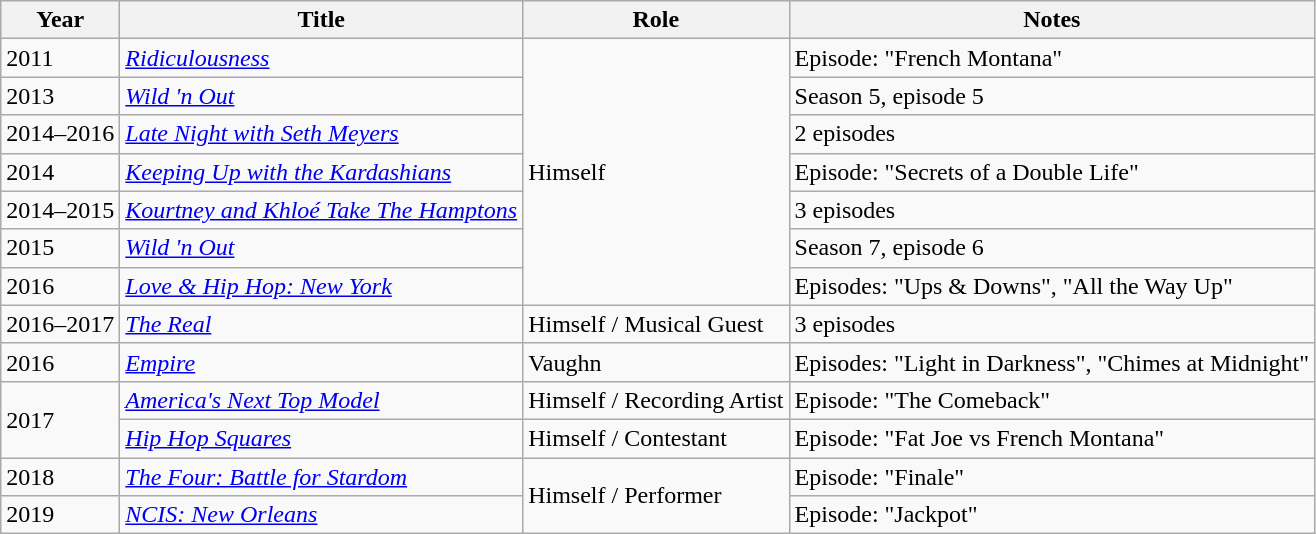<table class="wikitable sortable">
<tr>
<th>Year</th>
<th>Title</th>
<th>Role</th>
<th>Notes</th>
</tr>
<tr>
<td>2011</td>
<td><em><a href='#'>Ridiculousness</a></em></td>
<td rowspan="7">Himself</td>
<td>Episode: "French Montana"</td>
</tr>
<tr>
<td>2013</td>
<td><em><a href='#'>Wild 'n Out</a></em></td>
<td>Season 5, episode 5</td>
</tr>
<tr>
<td>2014–2016</td>
<td><em><a href='#'>Late Night with Seth Meyers</a></em></td>
<td>2 episodes</td>
</tr>
<tr>
<td>2014</td>
<td><em><a href='#'>Keeping Up with the Kardashians</a></em></td>
<td>Episode: "Secrets of a Double Life"</td>
</tr>
<tr>
<td>2014–2015</td>
<td><em><a href='#'>Kourtney and Khloé Take The Hamptons</a></em></td>
<td>3 episodes</td>
</tr>
<tr>
<td>2015</td>
<td><em><a href='#'>Wild 'n Out</a></em></td>
<td>Season 7, episode 6</td>
</tr>
<tr>
<td>2016</td>
<td><em><a href='#'>Love & Hip Hop: New York</a></em></td>
<td>Episodes: "Ups & Downs", "All the Way Up"</td>
</tr>
<tr>
<td>2016–2017</td>
<td><em><a href='#'>The Real</a></em></td>
<td>Himself / Musical Guest</td>
<td>3 episodes</td>
</tr>
<tr>
<td>2016</td>
<td><em><a href='#'>Empire</a></em></td>
<td>Vaughn</td>
<td>Episodes: "Light in Darkness", "Chimes at Midnight"</td>
</tr>
<tr>
<td rowspan="2">2017</td>
<td><em><a href='#'>America's Next Top Model</a></em></td>
<td>Himself / Recording Artist</td>
<td>Episode: "The Comeback"</td>
</tr>
<tr>
<td><em><a href='#'>Hip Hop Squares</a></em></td>
<td>Himself / Contestant</td>
<td>Episode: "Fat Joe vs French Montana"</td>
</tr>
<tr>
<td>2018</td>
<td><em><a href='#'>The Four: Battle for Stardom</a></em></td>
<td rowspan="2">Himself / Performer</td>
<td>Episode: "Finale"</td>
</tr>
<tr>
<td>2019</td>
<td><em><a href='#'>NCIS: New Orleans</a></em></td>
<td>Episode: "Jackpot"</td>
</tr>
</table>
